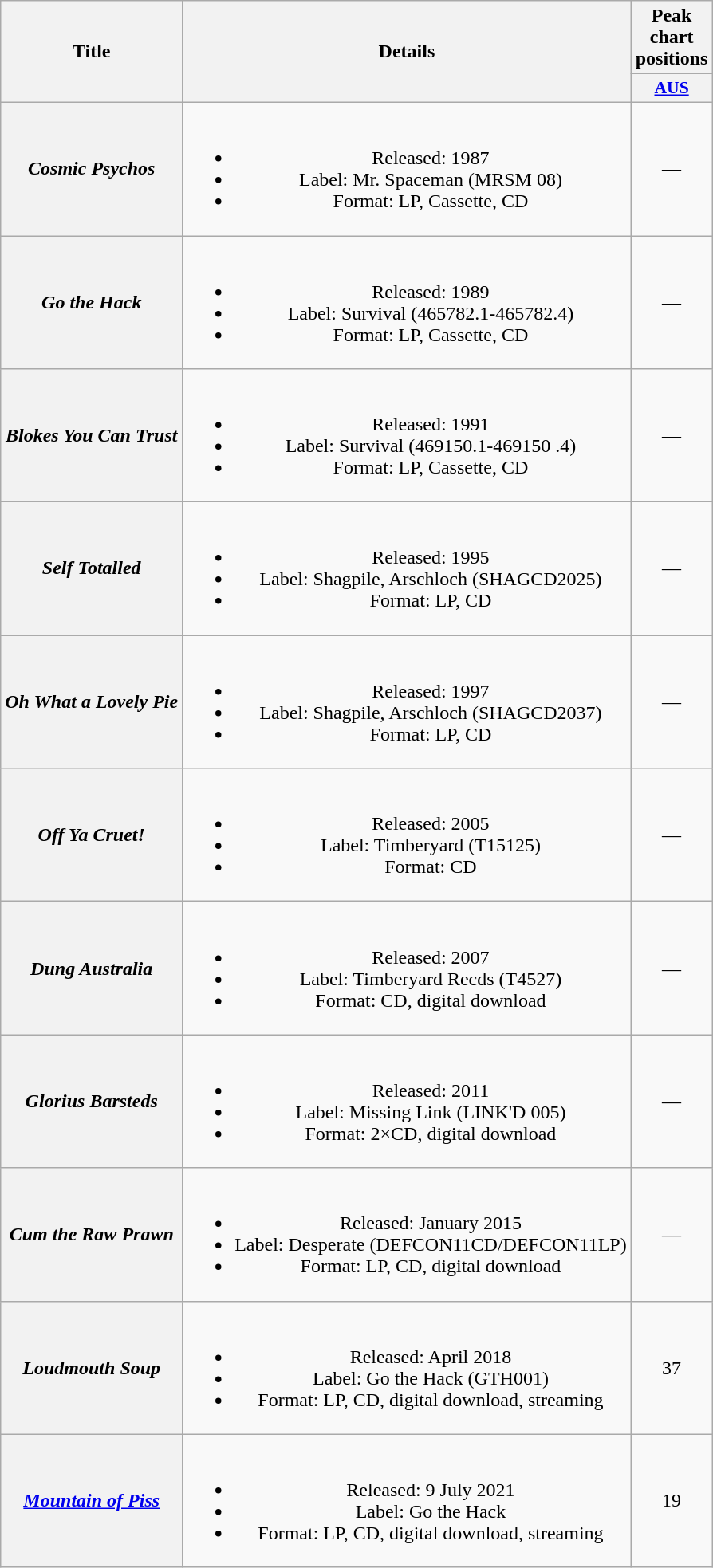<table class="wikitable plainrowheaders" style="text-align:center;" border="1">
<tr>
<th scope="col" rowspan="2">Title</th>
<th scope="col" rowspan="2">Details</th>
<th colspan="1">Peak chart positions</th>
</tr>
<tr>
<th scope="col" style="width:2.5em;font-size:90%;"><a href='#'>AUS</a><br></th>
</tr>
<tr>
<th scope="row"><em>Cosmic Psychos</em></th>
<td><br><ul><li>Released: 1987</li><li>Label: Mr. Spaceman (MRSM 08)</li><li>Format: LP, Cassette, CD</li></ul></td>
<td>—</td>
</tr>
<tr>
<th scope="row"><em>Go the Hack</em></th>
<td><br><ul><li>Released: 1989</li><li>Label: Survival (465782.1-465782.4)</li><li>Format: LP, Cassette, CD</li></ul></td>
<td>—</td>
</tr>
<tr>
<th scope="row"><em>Blokes You Can Trust</em></th>
<td><br><ul><li>Released: 1991</li><li>Label: Survival (469150.1-469150 .4)</li><li>Format: LP, Cassette, CD</li></ul></td>
<td>—</td>
</tr>
<tr>
<th scope="row"><em>Self Totalled</em></th>
<td><br><ul><li>Released: 1995</li><li>Label: Shagpile, Arschloch (SHAGCD2025)</li><li>Format: LP, CD</li></ul></td>
<td>—</td>
</tr>
<tr>
<th scope="row"><em>Oh What a Lovely Pie</em></th>
<td><br><ul><li>Released: 1997</li><li>Label: Shagpile, Arschloch (SHAGCD2037)</li><li>Format: LP, CD</li></ul></td>
<td>—</td>
</tr>
<tr>
<th scope="row"><em>Off Ya Cruet!</em></th>
<td><br><ul><li>Released: 2005</li><li>Label: Timberyard (T15125)</li><li>Format: CD</li></ul></td>
<td>—</td>
</tr>
<tr>
<th scope="row"><em>Dung Australia</em></th>
<td><br><ul><li>Released: 2007</li><li>Label: Timberyard Recds (T4527)</li><li>Format: CD, digital download</li></ul></td>
<td>—</td>
</tr>
<tr>
<th scope="row"><em>Glorius Barsteds</em></th>
<td><br><ul><li>Released: 2011</li><li>Label: Missing Link (LINK'D 005)</li><li>Format: 2×CD, digital download</li></ul></td>
<td>—</td>
</tr>
<tr>
<th scope="row"><em>Cum the Raw Prawn</em></th>
<td><br><ul><li>Released: January 2015</li><li>Label: Desperate (DEFCON11CD/DEFCON11LP)</li><li>Format: LP, CD, digital download</li></ul></td>
<td>—</td>
</tr>
<tr>
<th scope="row"><em>Loudmouth Soup</em></th>
<td><br><ul><li>Released: April 2018</li><li>Label: Go the Hack (GTH001)</li><li>Format: LP, CD, digital download, streaming</li></ul></td>
<td>37</td>
</tr>
<tr>
<th scope="row"><em><a href='#'>Mountain of Piss</a></em></th>
<td><br><ul><li>Released: 9 July 2021</li><li>Label: Go the Hack</li><li>Format: LP, CD, digital download, streaming</li></ul></td>
<td>19</td>
</tr>
</table>
